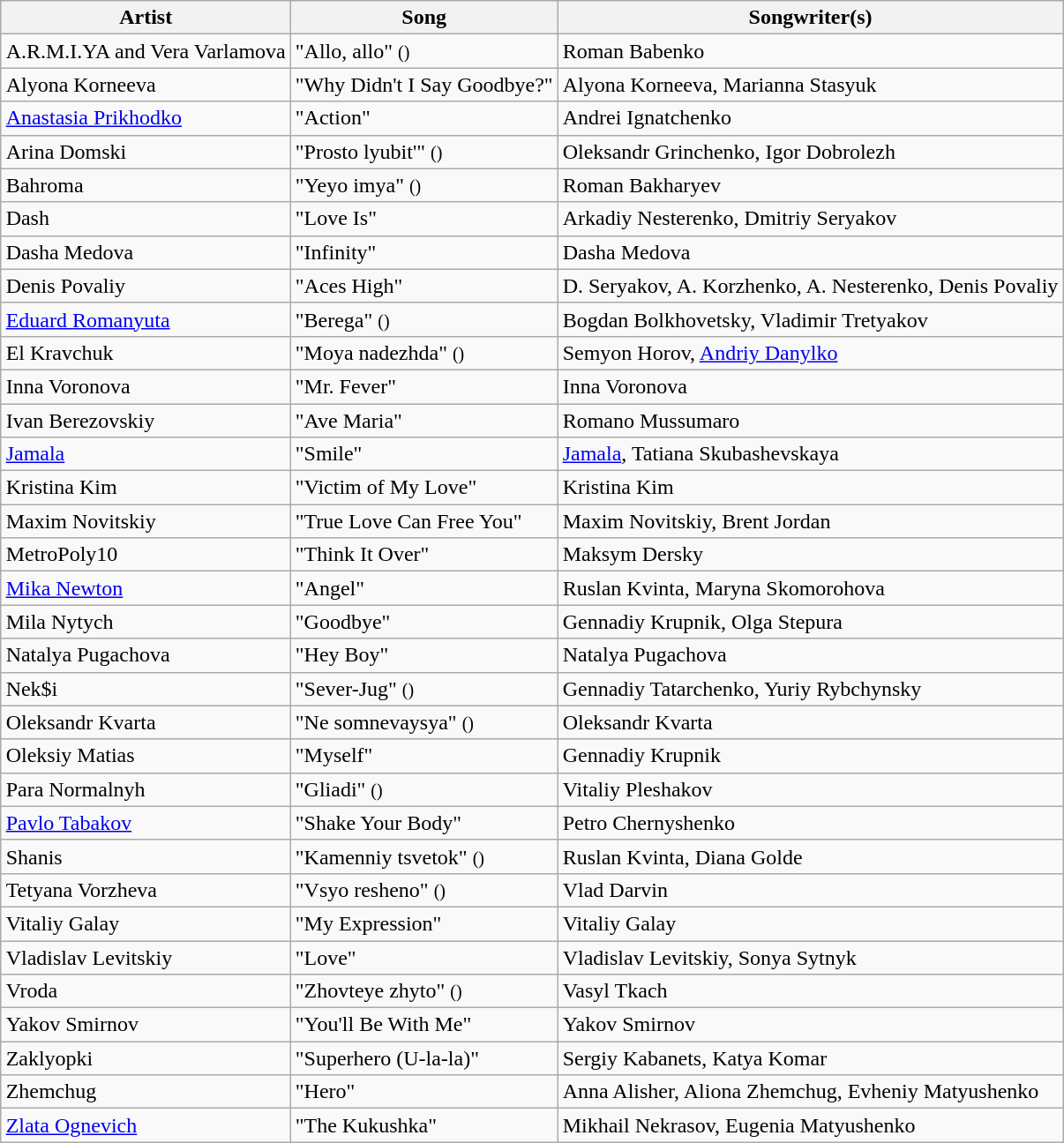<table class="sortable wikitable" style="margin: 1em auto 1em auto">
<tr>
<th>Artist</th>
<th>Song</th>
<th>Songwriter(s)</th>
</tr>
<tr>
<td>A.R.M.I.YA and Vera Varlamova</td>
<td>"Allo, allo" <small>()</small></td>
<td>Roman Babenko</td>
</tr>
<tr>
<td>Alyona Korneeva</td>
<td>"Why Didn't I Say Goodbye?"</td>
<td>Alyona Korneeva, Marianna Stasyuk</td>
</tr>
<tr>
<td><a href='#'>Anastasia Prikhodko</a></td>
<td>"Action"</td>
<td>Andrei Ignatchenko</td>
</tr>
<tr>
<td>Arina Domski</td>
<td>"Prosto lyubit'" <small>()</small></td>
<td>Oleksandr Grinchenko, Igor Dobrolezh</td>
</tr>
<tr>
<td>Bahroma</td>
<td>"Yeyo imya" <small>()</small></td>
<td>Roman Bakharyev</td>
</tr>
<tr>
<td>Dash</td>
<td>"Love Is"</td>
<td>Arkadiy Nesterenko, Dmitriy Seryakov</td>
</tr>
<tr>
<td>Dasha Medova</td>
<td>"Infinity"</td>
<td>Dasha Medova</td>
</tr>
<tr>
<td>Denis Povaliy</td>
<td>"Aces High"</td>
<td>D. Seryakov, A. Korzhenko, A. Nesterenko, Denis Povaliy</td>
</tr>
<tr>
<td><a href='#'>Eduard Romanyuta</a></td>
<td>"Berega" <small>()</small></td>
<td>Bogdan Bolkhovetsky, Vladimir Tretyakov</td>
</tr>
<tr>
<td>El Kravchuk</td>
<td>"Moya nadezhda" <small>()</small></td>
<td>Semyon Horov, <a href='#'>Andriy Danylko</a></td>
</tr>
<tr>
<td>Inna Voronova</td>
<td>"Mr. Fever"</td>
<td>Inna Voronova</td>
</tr>
<tr>
<td>Ivan Berezovskiy</td>
<td>"Ave Maria"</td>
<td>Romano Mussumaro</td>
</tr>
<tr>
<td><a href='#'>Jamala</a></td>
<td>"Smile"</td>
<td><a href='#'>Jamala</a>, Tatiana Skubashevskaya</td>
</tr>
<tr>
<td>Kristina Kim</td>
<td>"Victim of My Love"</td>
<td>Kristina Kim</td>
</tr>
<tr>
<td>Maxim Novitskiy</td>
<td>"True Love Can Free You"</td>
<td>Maxim Novitskiy, Brent Jordan</td>
</tr>
<tr>
<td>MetroPoly10</td>
<td>"Think It Over"</td>
<td>Maksym Dersky</td>
</tr>
<tr>
<td><a href='#'>Mika Newton</a></td>
<td>"Angel"</td>
<td>Ruslan Kvinta, Maryna Skomorohova</td>
</tr>
<tr>
<td>Mila Nytych</td>
<td>"Goodbye"</td>
<td>Gennadiy Krupnik, Olga Stepura</td>
</tr>
<tr>
<td>Natalya Pugachova</td>
<td>"Hey Boy"</td>
<td>Natalya Pugachova</td>
</tr>
<tr>
<td>Nek$i</td>
<td>"Sever-Jug" <small>()</small></td>
<td>Gennadiy Tatarchenko, Yuriy Rybchynsky</td>
</tr>
<tr>
<td>Oleksandr Kvarta</td>
<td>"Ne somnevaysya" <small>()</small></td>
<td>Oleksandr Kvarta</td>
</tr>
<tr>
<td>Oleksiy Matias</td>
<td>"Myself"</td>
<td>Gennadiy Krupnik</td>
</tr>
<tr>
<td>Para Normalnyh</td>
<td>"Gliadi" <small>()</small></td>
<td>Vitaliy Pleshakov</td>
</tr>
<tr>
<td><a href='#'>Pavlo Tabakov</a></td>
<td>"Shake Your Body"</td>
<td>Petro Chernyshenko</td>
</tr>
<tr>
<td>Shanis</td>
<td>"Kamenniy tsvetok" <small>()</small></td>
<td>Ruslan Kvinta, Diana Golde</td>
</tr>
<tr>
<td>Tetyana Vorzheva</td>
<td>"Vsyo resheno" <small>()</small></td>
<td>Vlad Darvin</td>
</tr>
<tr>
<td>Vitaliy Galay</td>
<td>"My Expression"</td>
<td>Vitaliy Galay</td>
</tr>
<tr>
<td>Vladislav Levitskiy</td>
<td>"Love"</td>
<td>Vladislav Levitskiy, Sonya Sytnyk</td>
</tr>
<tr>
<td>Vroda</td>
<td>"Zhovteye zhyto" <small>()</small></td>
<td>Vasyl Tkach</td>
</tr>
<tr>
<td>Yakov Smirnov</td>
<td>"You'll Be With Me"</td>
<td>Yakov Smirnov</td>
</tr>
<tr>
<td>Zaklyopki</td>
<td>"Superhero (U-la-la)"</td>
<td>Sergiy Kabanets, Katya Komar</td>
</tr>
<tr>
<td>Zhemchug</td>
<td>"Hero"</td>
<td>Anna Alisher, Aliona Zhemchug, Evheniy Matyushenko</td>
</tr>
<tr>
<td><a href='#'>Zlata Ognevich</a></td>
<td>"The Kukushka"</td>
<td>Mikhail Nekrasov, Eugenia Matyushenko</td>
</tr>
</table>
